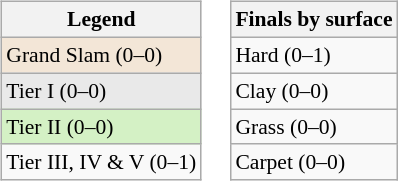<table>
<tr valign=top>
<td><br><table class=wikitable style="font-size:90%">
<tr>
<th>Legend</th>
</tr>
<tr style="background:#f3e6d7;">
<td>Grand Slam (0–0)</td>
</tr>
<tr style="background:#e9e9e9;">
<td>Tier I (0–0)</td>
</tr>
<tr style="background:#d4f1c5;">
<td>Tier II (0–0)</td>
</tr>
<tr>
<td>Tier III, IV & V (0–1)</td>
</tr>
</table>
</td>
<td><br><table class=wikitable style="font-size:90%">
<tr>
<th>Finals by surface</th>
</tr>
<tr>
<td>Hard (0–1)</td>
</tr>
<tr>
<td>Clay (0–0)</td>
</tr>
<tr>
<td>Grass (0–0)</td>
</tr>
<tr>
<td>Carpet (0–0)</td>
</tr>
</table>
</td>
</tr>
</table>
